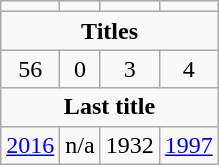<table class="wikitable" border="0">
<tr>
<td></td>
<td></td>
<td></td>
<td></td>
</tr>
<tr>
<td colspan="4" align="center"><strong>Titles</strong></td>
</tr>
<tr>
<td align="center">56</td>
<td align="center">0</td>
<td align="center">3</td>
<td align="center">4</td>
</tr>
<tr>
<td colspan="4" align="center"><strong>Last title</strong></td>
</tr>
<tr>
<td align="center"><a href='#'>2016</a></td>
<td align="center">n/a</td>
<td align="center">1932</td>
<td align="center"><a href='#'>1997</a></td>
</tr>
</table>
